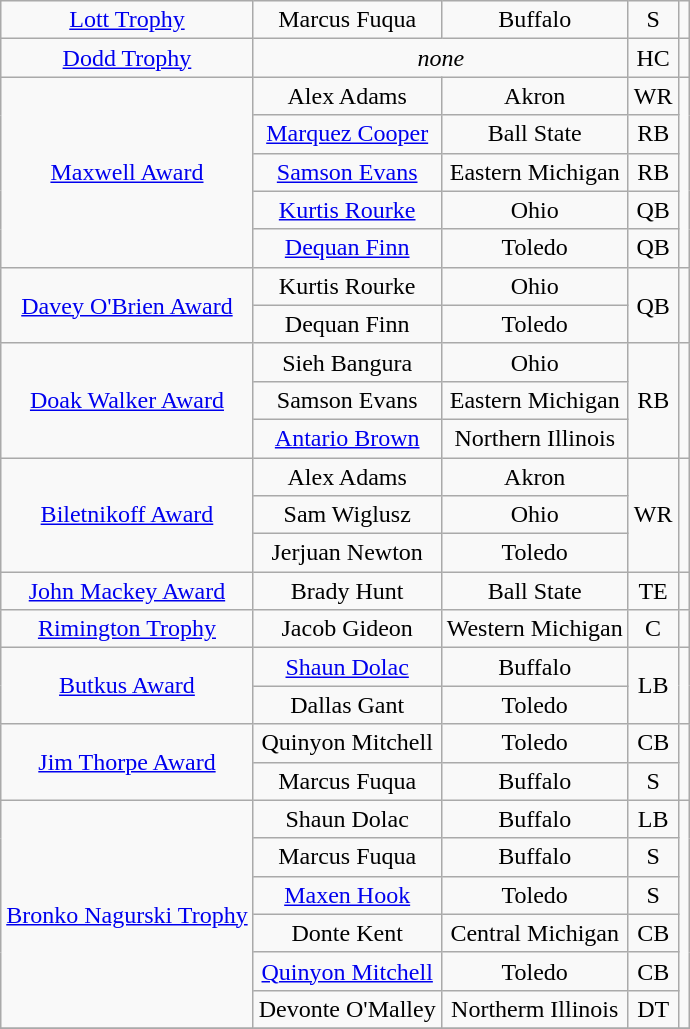<table class="wikitable" style="text-align:center;">
<tr>
<td><a href='#'>Lott Trophy</a></td>
<td>Marcus Fuqua</td>
<td>Buffalo</td>
<td>S</td>
<td></td>
</tr>
<tr>
<td><a href='#'>Dodd Trophy</a></td>
<td colspan=2 align=center><em>none</em></td>
<td>HC</td>
<td></td>
</tr>
<tr>
<td rowspan=5><a href='#'>Maxwell Award</a></td>
<td>Alex Adams</td>
<td>Akron</td>
<td>WR</td>
<td rowspan=5></td>
</tr>
<tr>
<td><a href='#'>Marquez Cooper</a></td>
<td>Ball State</td>
<td>RB</td>
</tr>
<tr>
<td><a href='#'>Samson Evans</a></td>
<td>Eastern Michigan</td>
<td>RB</td>
</tr>
<tr>
<td><a href='#'>Kurtis Rourke</a></td>
<td>Ohio</td>
<td>QB</td>
</tr>
<tr>
<td><a href='#'>Dequan Finn</a></td>
<td>Toledo</td>
<td>QB</td>
</tr>
<tr>
<td rowspan=2><a href='#'>Davey O'Brien Award</a></td>
<td>Kurtis Rourke</td>
<td>Ohio</td>
<td rowspan=2>QB</td>
<td rowspan=2></td>
</tr>
<tr>
<td>Dequan Finn</td>
<td>Toledo</td>
</tr>
<tr>
<td rowspan=3><a href='#'>Doak Walker Award</a></td>
<td>Sieh Bangura</td>
<td>Ohio</td>
<td rowspan=3>RB</td>
<td rowspan=3></td>
</tr>
<tr>
<td>Samson Evans</td>
<td>Eastern Michigan</td>
</tr>
<tr>
<td><a href='#'>Antario Brown</a></td>
<td>Northern Illinois</td>
</tr>
<tr>
<td rowspan=3><a href='#'>Biletnikoff Award</a></td>
<td>Alex Adams</td>
<td>Akron</td>
<td rowspan=3>WR</td>
<td rowspan=3></td>
</tr>
<tr>
<td>Sam Wiglusz</td>
<td>Ohio</td>
</tr>
<tr>
<td>Jerjuan Newton</td>
<td>Toledo</td>
</tr>
<tr>
<td><a href='#'>John Mackey Award</a></td>
<td>Brady Hunt</td>
<td>Ball State</td>
<td>TE</td>
<td></td>
</tr>
<tr>
<td><a href='#'>Rimington Trophy</a></td>
<td>Jacob Gideon</td>
<td>Western Michigan</td>
<td>C</td>
<td></td>
</tr>
<tr>
<td rowspan=2><a href='#'>Butkus Award</a></td>
<td><a href='#'>Shaun Dolac</a></td>
<td>Buffalo</td>
<td rowspan=2>LB</td>
<td rowspan=2></td>
</tr>
<tr>
<td>Dallas Gant</td>
<td>Toledo</td>
</tr>
<tr>
<td rowspan=2><a href='#'>Jim Thorpe Award</a></td>
<td>Quinyon Mitchell</td>
<td>Toledo</td>
<td>CB</td>
<td rowspan=2></td>
</tr>
<tr>
<td>Marcus Fuqua</td>
<td>Buffalo</td>
<td>S</td>
</tr>
<tr>
<td rowspan=6><a href='#'>Bronko Nagurski Trophy</a></td>
<td>Shaun Dolac</td>
<td>Buffalo</td>
<td>LB</td>
<td rowspan=6></td>
</tr>
<tr>
<td>Marcus Fuqua</td>
<td>Buffalo</td>
<td>S</td>
</tr>
<tr>
<td><a href='#'>Maxen Hook</a></td>
<td>Toledo</td>
<td>S</td>
</tr>
<tr>
<td>Donte Kent</td>
<td>Central Michigan</td>
<td>CB</td>
</tr>
<tr>
<td><a href='#'>Quinyon Mitchell</a></td>
<td>Toledo</td>
<td>CB</td>
</tr>
<tr>
<td>Devonte O'Malley</td>
<td>Northerm Illinois</td>
<td>DT</td>
</tr>
<tr>
</tr>
</table>
